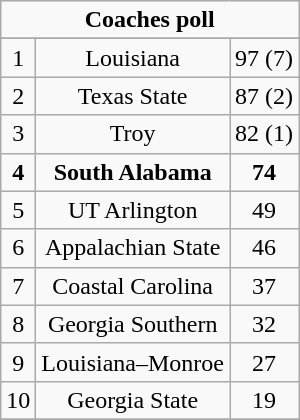<table class="wikitable">
<tr align="center">
<td align="center" Colspan="3"><strong>Coaches poll</strong></td>
</tr>
<tr align="center">
</tr>
<tr align="center">
<td>1</td>
<td>Louisiana</td>
<td>97 (7)</td>
</tr>
<tr align="center">
<td>2</td>
<td>Texas State</td>
<td>87 (2)</td>
</tr>
<tr align="center">
<td>3</td>
<td>Troy</td>
<td>82 (1)</td>
</tr>
<tr align="center">
<td><strong>4</strong></td>
<td><strong>South Alabama</strong></td>
<td><strong>74</strong></td>
</tr>
<tr align="center">
<td>5</td>
<td>UT Arlington</td>
<td>49</td>
</tr>
<tr align="center">
<td>6</td>
<td>Appalachian State</td>
<td>46</td>
</tr>
<tr align="center">
<td>7</td>
<td>Coastal Carolina</td>
<td>37</td>
</tr>
<tr align="center">
<td>8</td>
<td>Georgia Southern</td>
<td>32</td>
</tr>
<tr align="center">
<td>9</td>
<td>Louisiana–Monroe</td>
<td>27</td>
</tr>
<tr align="center">
<td>10</td>
<td>Georgia State</td>
<td>19</td>
</tr>
<tr align="center">
</tr>
</table>
